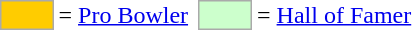<table>
<tr>
<td style="background:#fc0; border:1px solid #aaa; width:2em;"></td>
<td>= <a href='#'>Pro Bowler</a> </td>
<td></td>
<td style="background:#cfc; border:1px solid #aaa; width:2em;"></td>
<td>= <a href='#'>Hall of Famer</a></td>
</tr>
</table>
